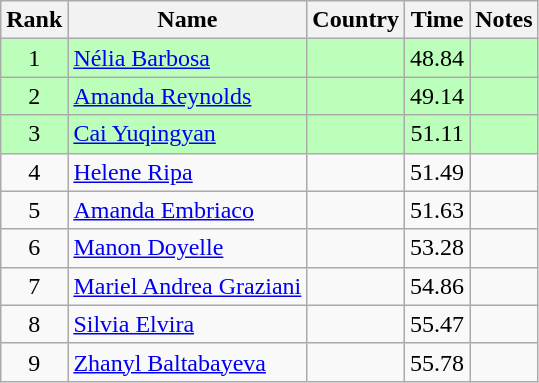<table class="wikitable" style="text-align:center">
<tr>
<th>Rank</th>
<th>Name</th>
<th>Country</th>
<th>Time</th>
<th>Notes</th>
</tr>
<tr bgcolor=bbffbb>
<td>1</td>
<td align="left"><a href='#'>Nélia Barbosa</a></td>
<td align="left"></td>
<td>48.84</td>
<td></td>
</tr>
<tr bgcolor=bbffbb>
<td>2</td>
<td align="left"><a href='#'>Amanda Reynolds</a></td>
<td align="left"></td>
<td>49.14</td>
<td></td>
</tr>
<tr bgcolor=bbffbb>
<td>3</td>
<td align="left"><a href='#'>Cai Yuqingyan</a></td>
<td align="left"></td>
<td>51.11</td>
<td></td>
</tr>
<tr>
<td>4</td>
<td align="left"><a href='#'>Helene Ripa</a></td>
<td align="left"></td>
<td>51.49</td>
<td></td>
</tr>
<tr>
<td>5</td>
<td align="left"><a href='#'>Amanda Embriaco</a></td>
<td align="left"></td>
<td>51.63</td>
<td></td>
</tr>
<tr>
<td>6</td>
<td align="left"><a href='#'>Manon Doyelle</a></td>
<td align="left"></td>
<td>53.28</td>
<td></td>
</tr>
<tr>
<td>7</td>
<td align="left"><a href='#'>Mariel Andrea Graziani</a></td>
<td align="left"></td>
<td>54.86</td>
<td></td>
</tr>
<tr>
<td>8</td>
<td align="left"><a href='#'>Silvia Elvira</a></td>
<td align="left"></td>
<td>55.47</td>
<td></td>
</tr>
<tr>
<td>9</td>
<td align="left"><a href='#'>Zhanyl Baltabayeva</a></td>
<td align="left"></td>
<td>55.78</td>
<td></td>
</tr>
</table>
